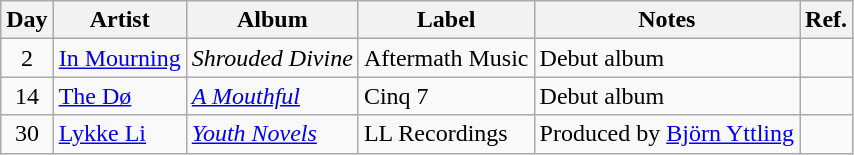<table class="wikitable">
<tr>
<th>Day</th>
<th>Artist</th>
<th>Album</th>
<th>Label</th>
<th>Notes</th>
<th>Ref.</th>
</tr>
<tr>
<td rowspan="1" style="text-align:center;">2</td>
<td><a href='#'>In Mourning</a></td>
<td><em>Shrouded Divine</em></td>
<td>Aftermath Music</td>
<td>Debut album</td>
<td></td>
</tr>
<tr>
<td rowspan="1" style="text-align:center;">14</td>
<td><a href='#'>The Dø</a></td>
<td><em><a href='#'>A Mouthful</a></em></td>
<td>Cinq 7</td>
<td>Debut album</td>
<td></td>
</tr>
<tr>
<td rowspan="1" style="text-align:center;">30</td>
<td><a href='#'>Lykke Li</a></td>
<td><em><a href='#'>Youth Novels</a></em></td>
<td>LL Recordings</td>
<td>Produced by <a href='#'>Björn Yttling</a></td>
<td></td>
</tr>
</table>
